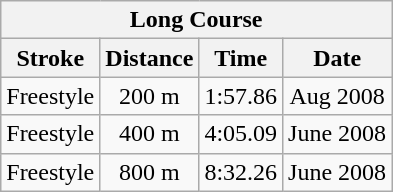<table class="wikitable">
<tr>
<th colspan="4">Long Course</th>
</tr>
<tr align=center>
<th>Stroke</th>
<th>Distance</th>
<th>Time</th>
<th>Date</th>
</tr>
<tr align=center>
<td>Freestyle</td>
<td>200 m</td>
<td>1:57.86</td>
<td>Aug 2008</td>
</tr>
<tr align=center>
<td>Freestyle</td>
<td>400 m</td>
<td>4:05.09</td>
<td>June 2008</td>
</tr>
<tr align=center>
<td>Freestyle</td>
<td>800 m</td>
<td>8:32.26</td>
<td>June 2008</td>
</tr>
</table>
